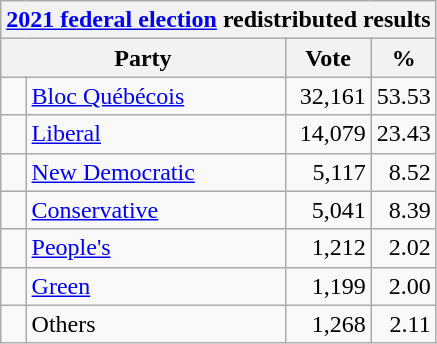<table class="wikitable">
<tr>
<th colspan="4"><a href='#'>2021 federal election</a> redistributed results</th>
</tr>
<tr>
<th bgcolor="#DDDDFF" width="130px" colspan="2">Party</th>
<th bgcolor="#DDDDFF" width="50px">Vote</th>
<th bgcolor="#DDDDFF" width="30px">%</th>
</tr>
<tr>
<td> </td>
<td><a href='#'>Bloc Québécois</a></td>
<td align=right>32,161</td>
<td align=right>53.53</td>
</tr>
<tr>
<td> </td>
<td><a href='#'>Liberal</a></td>
<td align=right>14,079</td>
<td align=right>23.43</td>
</tr>
<tr>
<td> </td>
<td><a href='#'>New Democratic</a></td>
<td align=right>5,117</td>
<td align=right>8.52</td>
</tr>
<tr>
<td> </td>
<td><a href='#'>Conservative</a></td>
<td align=right>5,041</td>
<td align=right>8.39</td>
</tr>
<tr>
<td> </td>
<td><a href='#'>People's</a></td>
<td align=right>1,212</td>
<td align=right>2.02</td>
</tr>
<tr>
<td> </td>
<td><a href='#'>Green</a></td>
<td align=right>1,199</td>
<td align=right>2.00</td>
</tr>
<tr>
<td> </td>
<td>Others</td>
<td align=right>1,268</td>
<td align=right>2.11</td>
</tr>
</table>
